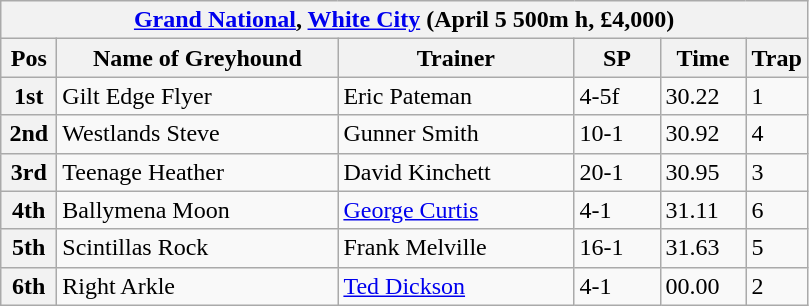<table class="wikitable">
<tr>
<th colspan="6"><a href='#'>Grand National</a>, <a href='#'>White City</a> (April 5 500m h, £4,000)</th>
</tr>
<tr>
<th width=30>Pos</th>
<th width=180>Name of Greyhound</th>
<th width=150>Trainer</th>
<th width=50>SP</th>
<th width=50>Time</th>
<th width=30>Trap</th>
</tr>
<tr>
<th>1st</th>
<td>Gilt Edge Flyer</td>
<td>Eric Pateman</td>
<td>4-5f</td>
<td>30.22</td>
<td>1</td>
</tr>
<tr>
<th>2nd</th>
<td>Westlands Steve</td>
<td>Gunner Smith</td>
<td>10-1</td>
<td>30.92</td>
<td>4</td>
</tr>
<tr>
<th>3rd</th>
<td>Teenage Heather</td>
<td>David Kinchett</td>
<td>20-1</td>
<td>30.95</td>
<td>3</td>
</tr>
<tr>
<th>4th</th>
<td>Ballymena Moon</td>
<td><a href='#'>George Curtis</a></td>
<td>4-1</td>
<td>31.11</td>
<td>6</td>
</tr>
<tr>
<th>5th</th>
<td>Scintillas Rock</td>
<td>Frank Melville</td>
<td>16-1</td>
<td>31.63</td>
<td>5</td>
</tr>
<tr>
<th>6th</th>
<td>Right Arkle</td>
<td><a href='#'>Ted Dickson</a></td>
<td>4-1</td>
<td>00.00</td>
<td>2</td>
</tr>
</table>
